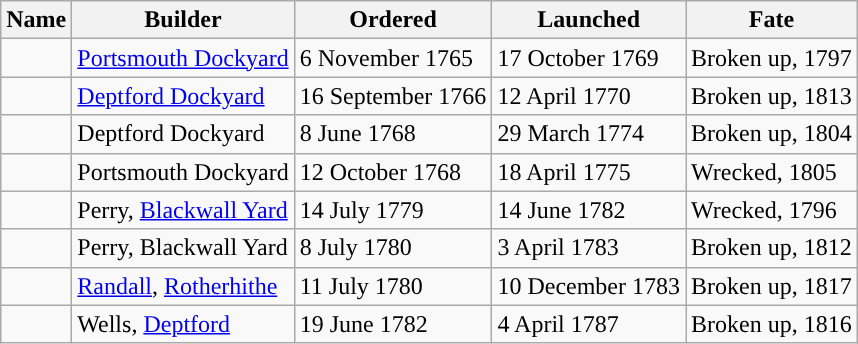<table class="wikitable sortable">
<tr>
<th scope=" col">Name</th>
<th scope="col">Builder</th>
<th scope="col">Ordered</th>
<th scope="col">Launched</th>
<th scope="col">Fate</th>
</tr>
<tr>
<td></td>
<td><a href='#'>Portsmouth Dockyard</a></td>
<td>6 November 1765</td>
<td>17 October 1769</td>
<td>Broken up, 1797</td>
</tr>
<tr>
<td></td>
<td><a href='#'>Deptford Dockyard</a></td>
<td>16 September 1766</td>
<td>12 April 1770</td>
<td>Broken up, 1813</td>
</tr>
<tr>
<td></td>
<td>Deptford Dockyard</td>
<td>8 June 1768</td>
<td>29 March 1774</td>
<td>Broken up, 1804</td>
</tr>
<tr>
<td></td>
<td>Portsmouth Dockyard</td>
<td>12 October 1768</td>
<td>18 April 1775</td>
<td>Wrecked, 1805</td>
</tr>
<tr>
<td></td>
<td>Perry, <a href='#'>Blackwall Yard</a></td>
<td>14 July 1779</td>
<td>14 June 1782</td>
<td>Wrecked, 1796</td>
</tr>
<tr>
<td></td>
<td>Perry, Blackwall Yard</td>
<td>8 July 1780</td>
<td>3 April 1783</td>
<td>Broken up, 1812</td>
</tr>
<tr>
<td></td>
<td><a href='#'>Randall</a>, <a href='#'>Rotherhithe</a></td>
<td>11 July 1780</td>
<td>10 December 1783</td>
<td>Broken up, 1817</td>
</tr>
<tr>
<td></td>
<td>Wells, <a href='#'>Deptford</a></td>
<td>19 June 1782</td>
<td>4 April 1787</td>
<td>Broken up, 1816</td>
</tr>
</table>
